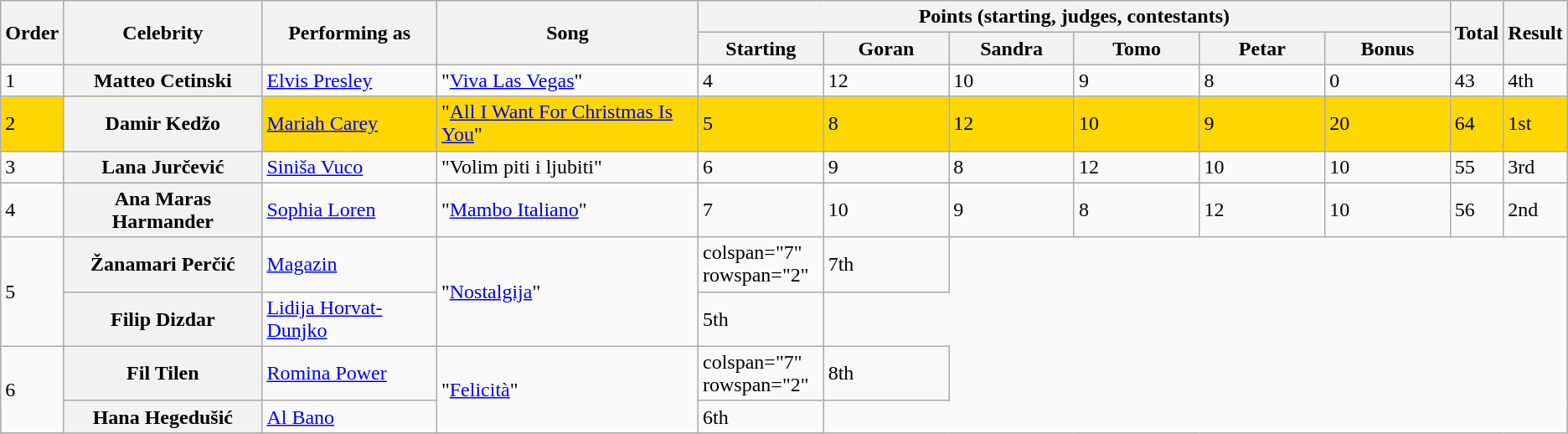<table class=wikitable>
<tr>
<th rowspan="2">Order</th>
<th rowspan="2">Celebrity</th>
<th rowspan="2">Performing as</th>
<th rowspan="2">Song</th>
<th colspan="6" style="width:50%;">Points (starting, judges, contestants)</th>
<th rowspan="2">Total</th>
<th rowspan="2">Result</th>
</tr>
<tr>
<th style="width:8%;">Starting</th>
<th style="width:8%;">Goran</th>
<th style="width:8%;">Sandra</th>
<th style="width:8%;">Tomo</th>
<th style="width:8%;">Petar</th>
<th style="width:8%;">Bonus</th>
</tr>
<tr>
<td>1</td>
<th scope="row">Matteo Cetinski</th>
<td><a href='#'>Elvis Presley</a></td>
<td>"<a href='#'>Viva Las Vegas</a>"</td>
<td>4</td>
<td>12</td>
<td>10</td>
<td>9</td>
<td>8</td>
<td>0</td>
<td>43</td>
<td>4th</td>
</tr>
<tr style="background:gold;">
<td>2</td>
<th scope="row">Damir Kedžo</th>
<td><a href='#'>Mariah Carey</a></td>
<td>"<a href='#'>All I Want For Christmas Is You</a>"</td>
<td>5</td>
<td>8</td>
<td>12</td>
<td>10</td>
<td>9</td>
<td>20</td>
<td>64</td>
<td>1st</td>
</tr>
<tr>
<td>3</td>
<th scope="row">Lana Jurčević</th>
<td><a href='#'>Siniša Vuco</a></td>
<td>"Volim piti i ljubiti"</td>
<td>6</td>
<td>9</td>
<td>8</td>
<td>12</td>
<td>10</td>
<td>10</td>
<td>55</td>
<td>3rd</td>
</tr>
<tr>
<td>4</td>
<th scope="row">Ana Maras Harmander</th>
<td><a href='#'>Sophia Loren</a></td>
<td>"<a href='#'>Mambo Italiano</a>"</td>
<td>7</td>
<td>10</td>
<td>9</td>
<td>8</td>
<td>12</td>
<td>10</td>
<td>56</td>
<td>2nd</td>
</tr>
<tr>
<td rowspan="2">5</td>
<th scope="row">Žanamari Perčić</th>
<td><a href='#'>Magazin</a></td>
<td rowspan="2">"<a href='#'>Nostalgija</a>"</td>
<td>colspan="7" rowspan="2" </td>
<td>7th</td>
</tr>
<tr>
<th scope="row">Filip Dizdar</th>
<td><a href='#'>Lidija Horvat-Dunjko</a></td>
<td>5th</td>
</tr>
<tr>
<td rowspan="2">6</td>
<th scope="row">Fil Tilen</th>
<td><a href='#'>Romina Power</a></td>
<td colspan="1" rowspan="2">"<a href='#'>Felicità</a>"</td>
<td>colspan="7" rowspan="2" </td>
<td>8th</td>
</tr>
<tr>
<th scope="row">Hana Hegedušić</th>
<td><a href='#'>Al Bano</a></td>
<td>6th</td>
</tr>
<tr>
</tr>
</table>
